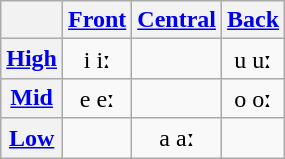<table class="wikitable" style="text-align:center">
<tr>
<th></th>
<th><a href='#'>Front</a></th>
<th><a href='#'>Central</a></th>
<th><a href='#'>Back</a></th>
</tr>
<tr>
<th><a href='#'>High</a></th>
<td>i iː</td>
<td></td>
<td>u uː</td>
</tr>
<tr>
<th><a href='#'>Mid</a></th>
<td>e eː</td>
<td></td>
<td>o oː</td>
</tr>
<tr>
<th><a href='#'>Low</a></th>
<td></td>
<td>a aː</td>
<td></td>
</tr>
</table>
